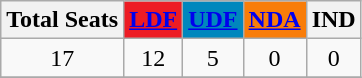<table class="wikitable">
<tr>
<th scope="col">Total Seats</th>
<th scope="col" style="background:#ED1C24; color:black;"><a href='#'>LDF</a></th>
<th scope="col" style="background:#0087BD; color:black;"><a href='#'>UDF</a></th>
<th scope="col" style="background:#F97D09; color:black;"><a href='#'>NDA</a></th>
<th scope="col">IND</th>
</tr>
<tr>
<td align="center">17</td>
<td align="center">12</td>
<td align="center">5</td>
<td align="center">0</td>
<td align="center">0</td>
</tr>
<tr>
</tr>
</table>
